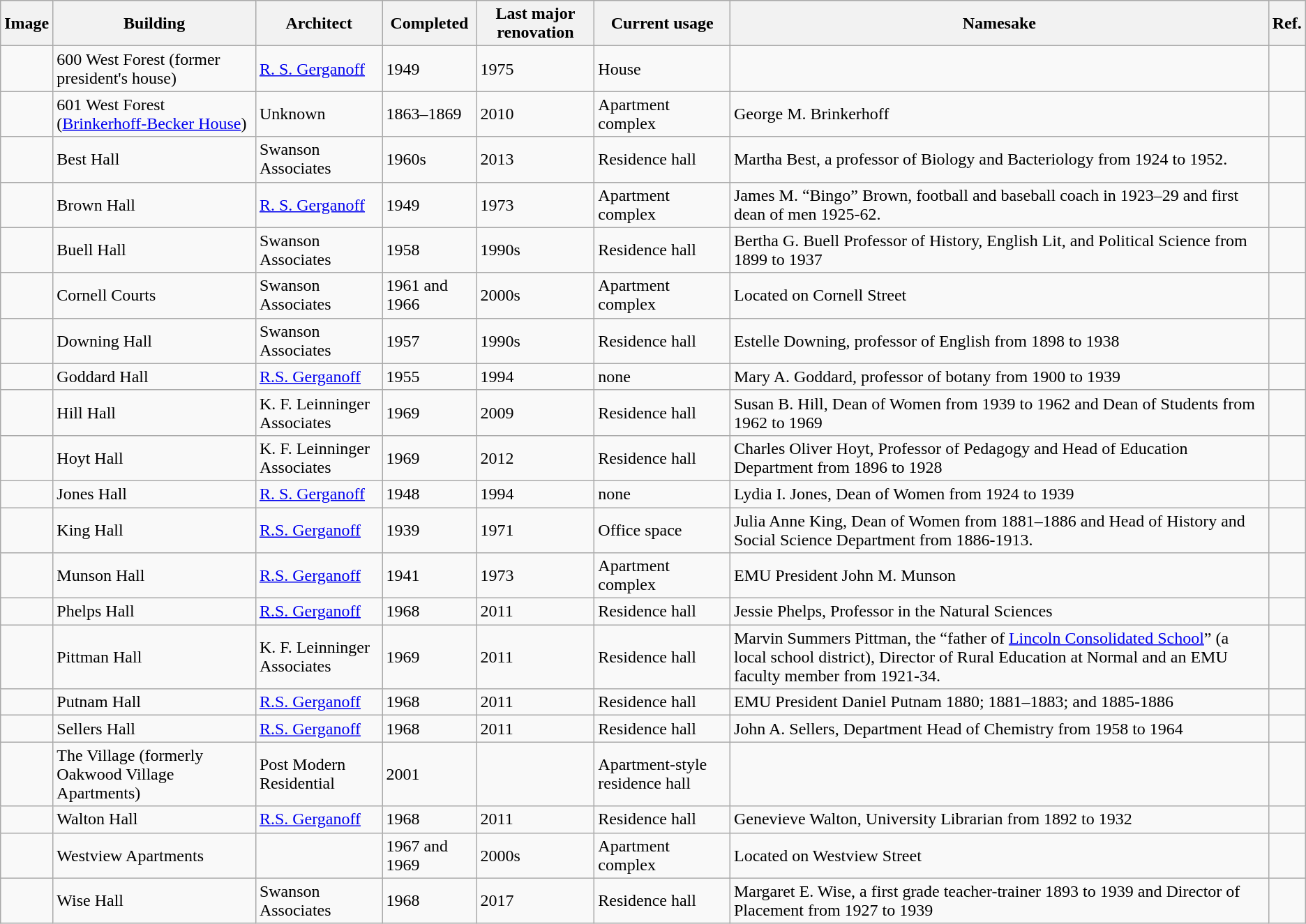<table class="wikitable sortable">
<tr>
<th class="unsortable">Image</th>
<th>Building</th>
<th>Architect</th>
<th>Completed</th>
<th>Last major renovation</th>
<th>Current usage</th>
<th>Namesake</th>
<th>Ref.</th>
</tr>
<tr>
<td></td>
<td>600 West Forest (former president's house)</td>
<td><a href='#'>R. S. Gerganoff</a></td>
<td>1949</td>
<td>1975</td>
<td>House</td>
<td></td>
<td></td>
</tr>
<tr>
<td></td>
<td>601 West Forest (<a href='#'>Brinkerhoff-Becker House</a>)</td>
<td>Unknown</td>
<td>1863–1869</td>
<td>2010</td>
<td>Apartment complex</td>
<td>George M. Brinkerhoff</td>
<td></td>
</tr>
<tr>
<td></td>
<td>Best Hall</td>
<td>Swanson Associates</td>
<td>1960s</td>
<td>2013</td>
<td>Residence hall</td>
<td>Martha Best, a professor of Biology and Bacteriology from 1924 to 1952.</td>
<td></td>
</tr>
<tr>
<td></td>
<td>Brown Hall</td>
<td><a href='#'>R. S. Gerganoff</a></td>
<td>1949</td>
<td>1973</td>
<td>Apartment complex</td>
<td>James M. “Bingo” Brown, football and baseball coach in 1923–29 and first dean of men 1925-62.</td>
<td></td>
</tr>
<tr>
<td></td>
<td>Buell Hall</td>
<td>Swanson Associates</td>
<td>1958</td>
<td>1990s</td>
<td>Residence hall</td>
<td>Bertha G. Buell Professor of History, English Lit, and Political Science from 1899 to 1937</td>
<td></td>
</tr>
<tr>
<td></td>
<td>Cornell Courts</td>
<td>Swanson Associates</td>
<td>1961 and 1966</td>
<td>2000s</td>
<td>Apartment complex</td>
<td>Located on Cornell Street</td>
<td></td>
</tr>
<tr>
<td></td>
<td>Downing Hall</td>
<td>Swanson Associates</td>
<td>1957</td>
<td>1990s</td>
<td>Residence hall</td>
<td>Estelle Downing, professor of English from 1898 to 1938</td>
<td></td>
</tr>
<tr>
<td></td>
<td>Goddard Hall</td>
<td><a href='#'>R.S. Gerganoff</a></td>
<td>1955</td>
<td>1994</td>
<td>none</td>
<td>Mary A. Goddard, professor of botany from 1900 to 1939</td>
<td></td>
</tr>
<tr>
<td><br></td>
<td>Hill Hall</td>
<td>K. F. Leinninger Associates</td>
<td>1969</td>
<td>2009</td>
<td>Residence hall</td>
<td>Susan B. Hill, Dean of Women from 1939 to 1962 and Dean of Students from 1962 to 1969</td>
<td></td>
</tr>
<tr>
<td></td>
<td>Hoyt Hall</td>
<td>K. F. Leinninger Associates</td>
<td>1969</td>
<td>2012</td>
<td>Residence hall</td>
<td>Charles Oliver Hoyt, Professor of Pedagogy and Head of Education Department from 1896 to 1928</td>
<td></td>
</tr>
<tr>
<td></td>
<td>Jones Hall</td>
<td><a href='#'>R. S. Gerganoff</a></td>
<td>1948</td>
<td>1994</td>
<td>none</td>
<td>Lydia I. Jones, Dean of Women from 1924 to 1939</td>
<td></td>
</tr>
<tr>
<td></td>
<td>King Hall</td>
<td><a href='#'>R.S. Gerganoff</a></td>
<td>1939</td>
<td>1971</td>
<td>Office space</td>
<td>Julia Anne King, Dean of Women from 1881–1886 and Head of History and Social Science Department from 1886-1913.</td>
<td></td>
</tr>
<tr>
<td></td>
<td>Munson Hall</td>
<td><a href='#'>R.S. Gerganoff</a></td>
<td>1941</td>
<td>1973</td>
<td>Apartment complex</td>
<td>EMU President John M. Munson</td>
<td></td>
</tr>
<tr>
<td></td>
<td>Phelps Hall</td>
<td><a href='#'>R.S. Gerganoff</a></td>
<td>1968</td>
<td>2011</td>
<td>Residence hall</td>
<td>Jessie Phelps, Professor in the Natural Sciences</td>
<td></td>
</tr>
<tr>
<td></td>
<td>Pittman Hall</td>
<td>K. F. Leinninger Associates</td>
<td>1969</td>
<td>2011</td>
<td>Residence hall</td>
<td>Marvin Summers Pittman, the “father of <a href='#'>Lincoln Consolidated School</a>” (a local school district), Director of Rural Education at Normal and an EMU faculty member from 1921-34.</td>
<td></td>
</tr>
<tr>
<td></td>
<td>Putnam Hall</td>
<td><a href='#'>R.S. Gerganoff</a></td>
<td>1968</td>
<td>2011</td>
<td>Residence hall</td>
<td>EMU President Daniel Putnam 1880; 1881–1883; and 1885-1886</td>
<td></td>
</tr>
<tr>
<td></td>
<td>Sellers Hall</td>
<td><a href='#'>R.S. Gerganoff</a></td>
<td>1968</td>
<td>2011</td>
<td>Residence hall</td>
<td>John A. Sellers, Department Head of Chemistry from 1958 to 1964</td>
<td></td>
</tr>
<tr>
<td></td>
<td>The Village (formerly Oakwood Village Apartments)</td>
<td>Post Modern Residential</td>
<td>2001</td>
<td></td>
<td>Apartment-style residence hall</td>
<td></td>
<td></td>
</tr>
<tr>
<td></td>
<td>Walton Hall</td>
<td><a href='#'>R.S. Gerganoff</a></td>
<td>1968</td>
<td>2011</td>
<td>Residence hall</td>
<td>Genevieve Walton, University Librarian from 1892 to 1932</td>
<td></td>
</tr>
<tr>
<td></td>
<td>Westview Apartments</td>
<td></td>
<td>1967 and 1969</td>
<td>2000s</td>
<td>Apartment complex</td>
<td>Located on Westview Street</td>
<td></td>
</tr>
<tr>
<td></td>
<td>Wise Hall</td>
<td>Swanson Associates</td>
<td>1968</td>
<td>2017</td>
<td>Residence hall</td>
<td>Margaret E. Wise, a first grade teacher-trainer 1893 to 1939 and Director of Placement from 1927 to 1939</td>
<td></td>
</tr>
</table>
